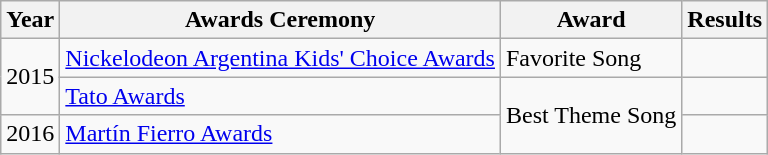<table class="wikitable">
<tr>
<th>Year</th>
<th>Awards Ceremony</th>
<th>Award</th>
<th>Results</th>
</tr>
<tr>
<td align=center rowspan=2>2015</td>
<td><a href='#'>Nickelodeon Argentina Kids' Choice Awards</a></td>
<td>Favorite Song</td>
<td></td>
</tr>
<tr>
<td><a href='#'>Tato Awards</a></td>
<td rowspan=2>Best Theme Song</td>
<td></td>
</tr>
<tr>
<td align=center>2016</td>
<td><a href='#'>Martín Fierro Awards</a></td>
<td></td>
</tr>
</table>
